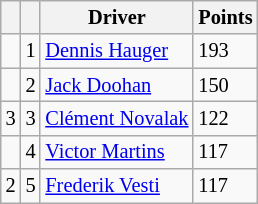<table class="wikitable" style="font-size: 85%;">
<tr>
<th></th>
<th></th>
<th>Driver</th>
<th>Points</th>
</tr>
<tr>
<td align="left"></td>
<td align="center">1</td>
<td> <a href='#'>Dennis Hauger</a></td>
<td>193</td>
</tr>
<tr>
<td align="left"></td>
<td align="center">2</td>
<td> <a href='#'>Jack Doohan</a></td>
<td>150</td>
</tr>
<tr>
<td align="left"> 3</td>
<td align="center">3</td>
<td> <a href='#'>Clément Novalak</a></td>
<td>122</td>
</tr>
<tr>
<td align="left"></td>
<td align="center">4</td>
<td> <a href='#'>Victor Martins</a></td>
<td>117</td>
</tr>
<tr>
<td align="left"> 2</td>
<td align="center">5</td>
<td> <a href='#'>Frederik Vesti</a></td>
<td>117</td>
</tr>
</table>
